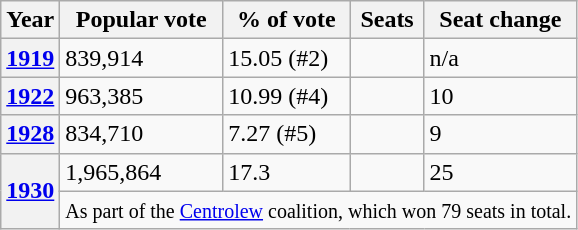<table class="wikitable">
<tr>
<th>Year</th>
<th>Popular vote</th>
<th>% of vote</th>
<th>Seats</th>
<th>Seat change</th>
</tr>
<tr>
<th><a href='#'>1919</a></th>
<td>839,914</td>
<td>15.05 (#2)</td>
<td></td>
<td>n/a</td>
</tr>
<tr>
<th><a href='#'>1922</a></th>
<td>963,385</td>
<td>10.99 (#4)</td>
<td></td>
<td> 10</td>
</tr>
<tr>
<th><a href='#'>1928</a></th>
<td>834,710</td>
<td>7.27 (#5)</td>
<td></td>
<td> 9</td>
</tr>
<tr>
<th rowspan="2"><a href='#'>1930</a></th>
<td>1,965,864</td>
<td>17.3 </td>
<td></td>
<td> 25</td>
</tr>
<tr>
<td colspan="4"><small>As part of the <a href='#'>Centrolew</a> coalition, which won 79 seats in total.</small></td>
</tr>
</table>
